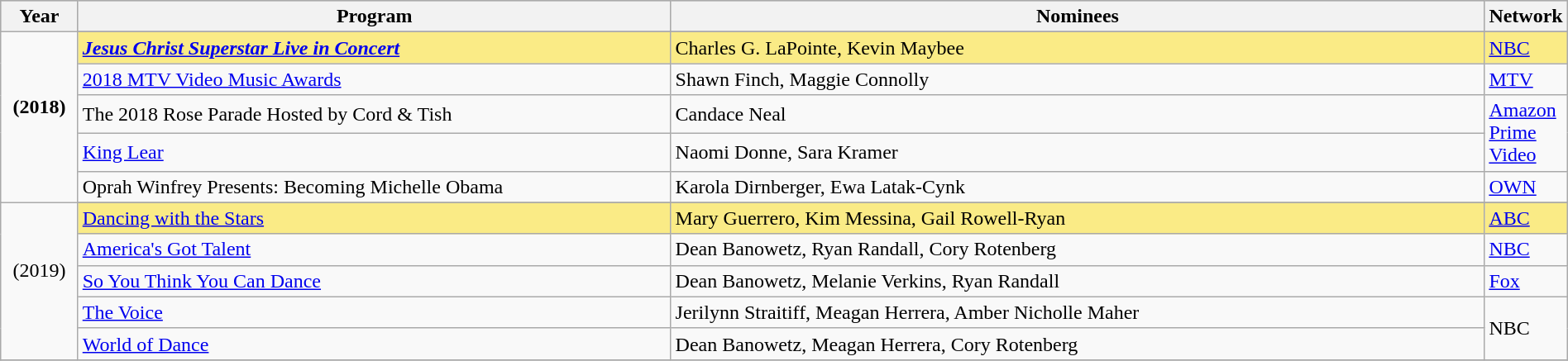<table class="wikitable" style="width:100%">
<tr bgcolor="#bebebe">
<th width="5%">Year</th>
<th width="40%">Program</th>
<th width="55%">Nominees</th>
<th width="5%">Network</th>
</tr>
<tr>
<td rowspan=6 style="text-align:center"><strong>(2018)</strong><br> <br></td>
</tr>
<tr style="background:#FAEB86">
<td><strong><em><a href='#'>Jesus Christ Superstar Live in Concert</a><em> <strong></td>
<td></strong>Charles G. LaPointe, Kevin Maybee<strong></td>
<td></strong><a href='#'>NBC</a><strong></td>
</tr>
<tr>
<td></em><a href='#'>2018 MTV Video Music Awards</a><em></td>
<td>Shawn Finch, Maggie Connolly</td>
<td><a href='#'>MTV</a></td>
</tr>
<tr>
<td></em>The 2018 Rose Parade Hosted by Cord & Tish<em></td>
<td>Candace Neal</td>
<td rowspan="2"><a href='#'>Amazon Prime Video</a></td>
</tr>
<tr>
<td></em><a href='#'>King Lear</a><em></td>
<td>Naomi Donne, Sara Kramer</td>
</tr>
<tr>
<td></em>Oprah Winfrey Presents: Becoming Michelle Obama<em></td>
<td>Karola Dirnberger, Ewa Latak-Cynk</td>
<td><a href='#'>OWN</a></td>
</tr>
<tr>
<td rowspan=6 style="text-align:center"></strong>(2019)<strong><br> <br></td>
</tr>
<tr style="background:#FAEB86">
<td></em></strong><a href='#'>Dancing with the Stars</a><strong><em></td>
<td></strong>Mary Guerrero, Kim Messina, Gail Rowell-Ryan<strong></td>
<td></strong><a href='#'>ABC</a><strong></td>
</tr>
<tr>
<td></em><a href='#'>America's Got Talent</a><em></td>
<td>Dean Banowetz, Ryan Randall, Cory Rotenberg</td>
<td><a href='#'>NBC</a></td>
</tr>
<tr>
<td></em><a href='#'>So You Think You Can Dance</a><em></td>
<td>Dean Banowetz, Melanie Verkins, Ryan Randall</td>
<td><a href='#'>Fox</a></td>
</tr>
<tr>
<td></em><a href='#'>The Voice</a><em></td>
<td>Jerilynn Straitiff, Meagan Herrera, Amber Nicholle Maher</td>
<td rowspan="2">NBC</td>
</tr>
<tr>
<td></em><a href='#'>World of Dance</a><em></td>
<td>Dean Banowetz, Meagan Herrera, Cory Rotenberg</td>
</tr>
<tr>
</tr>
</table>
